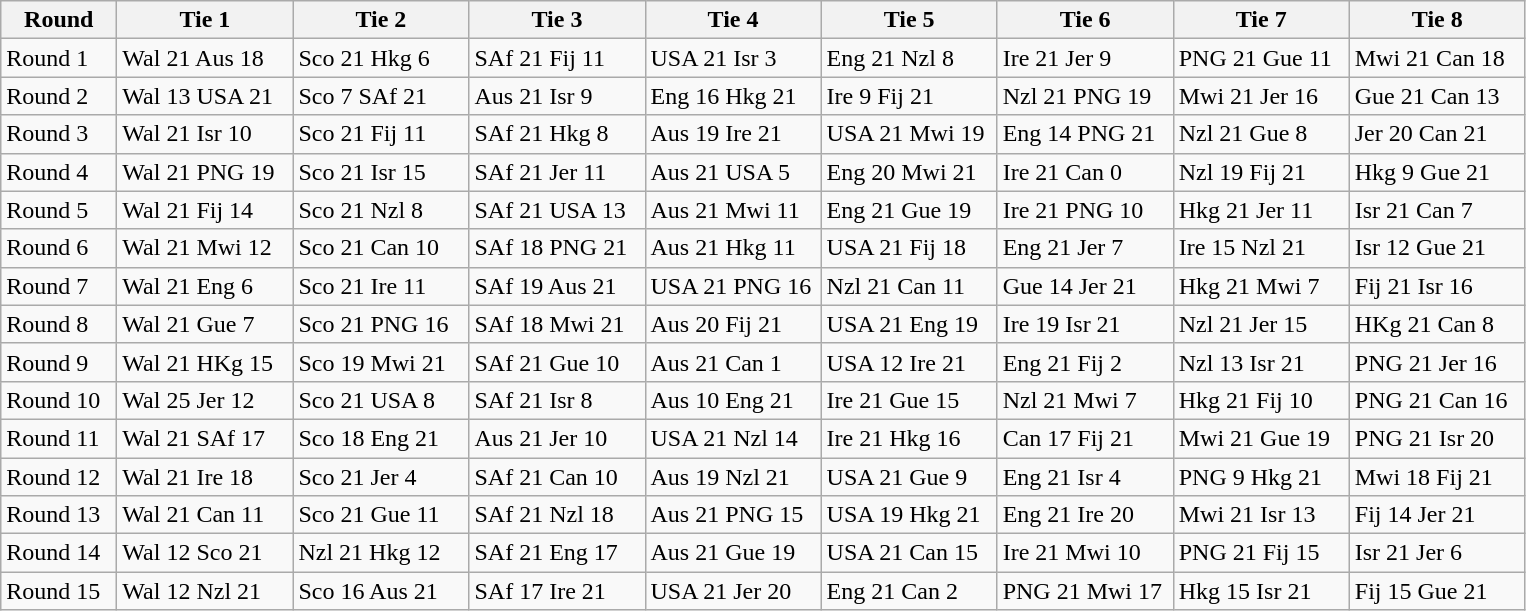<table class="wikitable" style="font-size: 100%">
<tr>
<th width=70>Round</th>
<th width=110>Tie 1</th>
<th width=110>Tie 2</th>
<th width=110>Tie 3</th>
<th width=110>Tie 4</th>
<th width=110>Tie 5</th>
<th width=110>Tie 6</th>
<th width=110>Tie 7</th>
<th width=110>Tie 8</th>
</tr>
<tr>
<td>Round 1</td>
<td>Wal 21 Aus 18</td>
<td>Sco 21 Hkg 6</td>
<td>SAf 21 Fij 11</td>
<td>USA 21 Isr 3</td>
<td>Eng 21 Nzl 8</td>
<td>Ire 21 Jer 9</td>
<td>PNG 21 Gue 11</td>
<td>Mwi 21 Can 18</td>
</tr>
<tr>
<td>Round 2</td>
<td>Wal 13 USA 21</td>
<td>Sco 7 SAf 21</td>
<td>Aus 21 Isr 9</td>
<td>Eng 16 Hkg 21</td>
<td>Ire 9 Fij 21</td>
<td>Nzl 21 PNG 19</td>
<td>Mwi 21 Jer 16</td>
<td>Gue 21 Can 13</td>
</tr>
<tr>
<td>Round 3</td>
<td>Wal 21 Isr 10</td>
<td>Sco 21 Fij 11</td>
<td>SAf 21 Hkg 8</td>
<td>Aus 19 Ire 21</td>
<td>USA 21 Mwi 19</td>
<td>Eng 14 PNG 21</td>
<td>Nzl 21 Gue  8</td>
<td>Jer 20 Can 21</td>
</tr>
<tr>
<td>Round 4</td>
<td>Wal 21 PNG 19</td>
<td>Sco 21 Isr 15</td>
<td>SAf  21 Jer 11</td>
<td>Aus 21 USA 5</td>
<td>Eng 20 Mwi 21</td>
<td>Ire 21 Can 0</td>
<td>Nzl 19 Fij 21</td>
<td>Hkg 9 Gue 21</td>
</tr>
<tr>
<td>Round 5</td>
<td>Wal 21 Fij 14</td>
<td>Sco 21 Nzl 8</td>
<td>SAf 21 USA 13</td>
<td>Aus 21 Mwi 11</td>
<td>Eng 21 Gue 19</td>
<td>Ire 21 PNG 10</td>
<td>Hkg 21 Jer 11</td>
<td>Isr 21 Can 7</td>
</tr>
<tr>
<td>Round 6</td>
<td>Wal 21 Mwi 12</td>
<td>Sco 21 Can 10</td>
<td>SAf 18 PNG 21</td>
<td>Aus 21 Hkg 11</td>
<td>USA 21 Fij 18</td>
<td>Eng 21 Jer 7</td>
<td>Ire 15 Nzl 21</td>
<td>Isr 12 Gue 21</td>
</tr>
<tr>
<td>Round 7</td>
<td>Wal 21 Eng 6</td>
<td>Sco 21 Ire  11</td>
<td>SAf 19 Aus 21</td>
<td>USA 21 PNG 16</td>
<td>Nzl 21 Can 11</td>
<td>Gue 14 Jer 21</td>
<td>Hkg 21 Mwi 7</td>
<td>Fij 21 Isr 16</td>
</tr>
<tr>
<td>Round 8</td>
<td>Wal 21 Gue 7</td>
<td>Sco 21 PNG 16</td>
<td>SAf 18 Mwi 21</td>
<td>Aus 20 Fij 21</td>
<td>USA 21 Eng 19</td>
<td>Ire 19 Isr 21</td>
<td>Nzl 21 Jer 15</td>
<td>HKg 21 Can 8</td>
</tr>
<tr>
<td>Round 9</td>
<td>Wal 21 HKg 15</td>
<td>Sco 19 Mwi 21</td>
<td>SAf 21 Gue 10</td>
<td>Aus 21 Can 1</td>
<td>USA 12 Ire 21</td>
<td>Eng 21 Fij 2</td>
<td>Nzl 13 Isr 21</td>
<td>PNG 21 Jer 16</td>
</tr>
<tr>
<td>Round 10</td>
<td>Wal 25 Jer 12</td>
<td>Sco 21 USA 8</td>
<td>SAf 21 Isr 8</td>
<td>Aus 10 Eng 21</td>
<td>Ire 21 Gue 15</td>
<td>Nzl 21 Mwi 7</td>
<td>Hkg 21 Fij 10</td>
<td>PNG 21 Can 16</td>
</tr>
<tr>
<td>Round 11</td>
<td>Wal 21 SAf 17</td>
<td>Sco 18 Eng 21</td>
<td>Aus 21 Jer 10</td>
<td>USA 21 Nzl 14</td>
<td>Ire 21 Hkg 16</td>
<td>Can 17 Fij 21</td>
<td>Mwi 21 Gue 19</td>
<td>PNG 21 Isr 20</td>
</tr>
<tr>
<td>Round 12</td>
<td>Wal 21 Ire 18</td>
<td>Sco 21 Jer 4</td>
<td>SAf 21 Can 10</td>
<td>Aus 19 Nzl 21</td>
<td>USA 21 Gue 9</td>
<td>Eng 21 Isr 4</td>
<td>PNG 9 Hkg 21</td>
<td>Mwi 18 Fij 21</td>
</tr>
<tr>
<td>Round 13</td>
<td>Wal 21 Can 11</td>
<td>Sco 21 Gue 11</td>
<td>SAf 21 Nzl 18</td>
<td>Aus 21 PNG 15</td>
<td>USA 19 Hkg 21</td>
<td>Eng 21 Ire 20</td>
<td>Mwi 21 Isr 13</td>
<td>Fij 14 Jer 21</td>
</tr>
<tr>
<td>Round 14</td>
<td>Wal 12 Sco 21</td>
<td>Nzl 21 Hkg 12</td>
<td>SAf 21 Eng 17</td>
<td>Aus 21 Gue 19</td>
<td>USA 21 Can 15</td>
<td>Ire 21 Mwi 10</td>
<td>PNG 21 Fij 15</td>
<td>Isr 21 Jer 6</td>
</tr>
<tr>
<td>Round 15</td>
<td>Wal 12 Nzl 21</td>
<td>Sco 16 Aus 21</td>
<td>SAf 17 Ire 21</td>
<td>USA 21 Jer 20</td>
<td>Eng 21 Can 2</td>
<td>PNG 21 Mwi 17</td>
<td>Hkg 15 Isr 21</td>
<td>Fij 15 Gue 21</td>
</tr>
</table>
